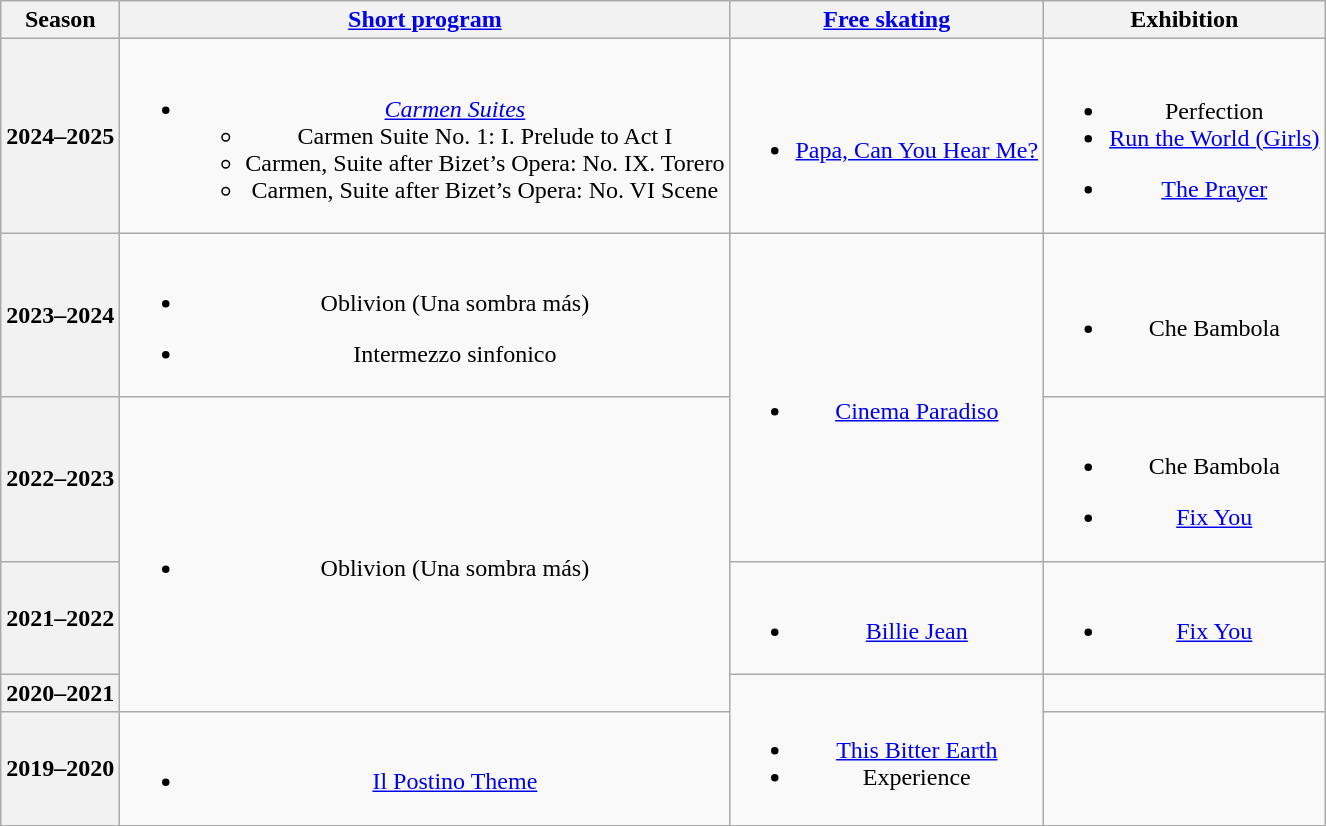<table class=wikitable style=text-align:center>
<tr>
<th>Season</th>
<th><a href='#'>Short program</a></th>
<th><a href='#'>Free skating</a></th>
<th>Exhibition</th>
</tr>
<tr>
<th>2024–2025 <br> </th>
<td><br><ul><li><em><a href='#'>Carmen Suites</a></em> <br> <ul><li>Carmen Suite No. 1: I. Prelude to Act I <br> </li><li>Carmen, Suite after Bizet’s Opera: No. IX. Torero</li><li>Carmen, Suite after Bizet’s Opera:  No. VI Scene <br> </li></ul></li></ul></td>
<td><br><ul><li><a href='#'>Papa, Can You Hear Me?</a> <br> </li></ul></td>
<td><br><ul><li>Perfection <br> </li><li><a href='#'>Run the World (Girls)</a> <br> </li></ul><ul><li><a href='#'>The Prayer</a> <br> </li></ul></td>
</tr>
<tr>
<th>2023–2024 <br> </th>
<td><br><ul><li>Oblivion (Una sombra más)<br></li></ul><ul><li>Intermezzo sinfonico <br> </li></ul></td>
<td rowspan=2><br><ul><li><a href='#'>Cinema Paradiso</a> <br> </li></ul></td>
<td><br><ul><li>Che Bambola <br></li></ul></td>
</tr>
<tr>
<th>2022–2023 <br> </th>
<td rowspan=3><br><ul><li>Oblivion (Una sombra más)<br></li></ul></td>
<td><br><ul><li>Che Bambola <br></li></ul><ul><li><a href='#'>Fix You</a> <br></li></ul></td>
</tr>
<tr>
<th>2021–2022 <br> </th>
<td><br><ul><li><a href='#'>Billie Jean</a> <br> </li></ul></td>
<td><br><ul><li><a href='#'>Fix You</a> <br></li></ul></td>
</tr>
<tr>
<th>2020–2021 <br> </th>
<td rowspan=2><br><ul><li><a href='#'>This Bitter Earth</a><br></li><li>Experience<br></li></ul></td>
<td></td>
</tr>
<tr>
<th>2019–2020 <br> </th>
<td><br><ul><li><a href='#'>Il Postino Theme</a> <br></li></ul></td>
<td></td>
</tr>
</table>
